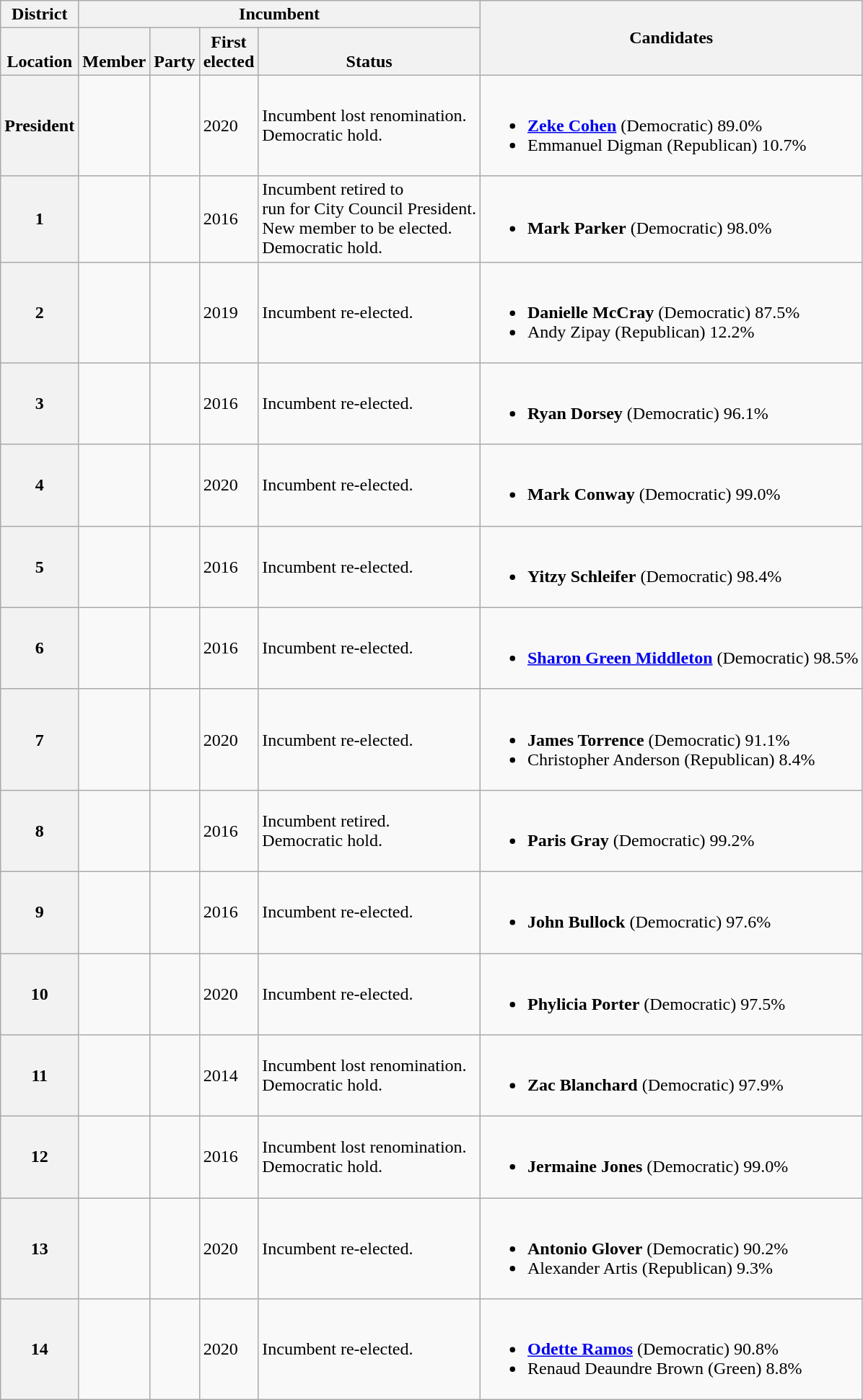<table class="wikitable sortable">
<tr>
<th colspan=1>District</th>
<th colspan=4>Incumbent</th>
<th rowspan=2 class="unsortable">Candidates</th>
</tr>
<tr valign=bottom>
<th>Location</th>
<th>Member</th>
<th>Party</th>
<th>First<br>elected</th>
<th>Status</th>
</tr>
<tr>
<th data-sort-value=0>President</th>
<td></td>
<td></td>
<td>2020</td>
<td>Incumbent lost renomination.<br>Democratic hold.</td>
<td nowrap><br><ul><li> <strong><a href='#'>Zeke Cohen</a></strong> (Democratic) 89.0%</li><li>Emmanuel Digman (Republican) 10.7%</li></ul>
</td>
</tr>
<tr>
<th>1</th>
<td></td>
<td></td>
<td>2016</td>
<td>Incumbent retired to<br>run for City Council President.<br>New member to be elected.<br>Democratic hold.</td>
<td nowrap><br><ul><li> <strong>Mark Parker</strong> (Democratic) 98.0%</li></ul>
</td>
</tr>
<tr>
<th>2</th>
<td></td>
<td></td>
<td>2019 </td>
<td>Incumbent re-elected.</td>
<td nowrap><br><ul><li> <strong>Danielle McCray</strong> (Democratic) 87.5%</li><li>Andy Zipay (Republican) 12.2%</li></ul>
</td>
</tr>
<tr>
<th>3</th>
<td></td>
<td></td>
<td>2016</td>
<td>Incumbent re-elected.</td>
<td nowrap><br><ul><li> <strong>Ryan Dorsey</strong> (Democratic) 96.1%</li></ul>
</td>
</tr>
<tr>
<th>4</th>
<td></td>
<td></td>
<td>2020</td>
<td>Incumbent re-elected.</td>
<td nowrap><br><ul><li> <strong>Mark Conway</strong> (Democratic) 99.0%</li></ul></td>
</tr>
<tr>
<th>5</th>
<td></td>
<td></td>
<td>2016</td>
<td>Incumbent re-elected.</td>
<td nowrap><br><ul><li> <strong>Yitzy Schleifer</strong> (Democratic) 98.4%</li></ul>
</td>
</tr>
<tr>
<th>6</th>
<td></td>
<td></td>
<td>2016</td>
<td>Incumbent re-elected.</td>
<td nowrap><br><ul><li> <strong><a href='#'>Sharon Green Middleton</a></strong> (Democratic) 98.5%</li></ul>
</td>
</tr>
<tr>
<th>7</th>
<td></td>
<td></td>
<td>2020</td>
<td>Incumbent re-elected.</td>
<td nowrap><br><ul><li> <strong>James Torrence</strong> (Democratic) 91.1%</li><li>Christopher Anderson (Republican) 8.4%</li></ul>
</td>
</tr>
<tr>
<th>8</th>
<td></td>
<td></td>
<td>2016</td>
<td>Incumbent retired.<br>Democratic hold.</td>
<td nowrap><br><ul><li> <strong>Paris Gray</strong> (Democratic) 99.2%</li></ul>
</td>
</tr>
<tr>
<th>9</th>
<td></td>
<td></td>
<td>2016</td>
<td>Incumbent re-elected.</td>
<td nowrap><br><ul><li> <strong>John Bullock</strong> (Democratic) 97.6%</li></ul>
</td>
</tr>
<tr>
<th>10</th>
<td></td>
<td></td>
<td>2020</td>
<td>Incumbent re-elected.</td>
<td nowrap><br><ul><li> <strong>Phylicia Porter</strong> (Democratic) 97.5%</li></ul>
</td>
</tr>
<tr>
<th>11</th>
<td></td>
<td></td>
<td>2014 </td>
<td>Incumbent lost renomination.<br>Democratic hold.</td>
<td nowrap><br><ul><li> <strong>Zac Blanchard</strong> (Democratic) 97.9%</li></ul>
</td>
</tr>
<tr>
<th>12</th>
<td></td>
<td></td>
<td>2016</td>
<td>Incumbent lost renomination.<br>Democratic hold.</td>
<td nowrap><br><ul><li> <strong>Jermaine Jones</strong> (Democratic) 99.0%</li></ul>
</td>
</tr>
<tr>
<th>13</th>
<td></td>
<td></td>
<td>2020</td>
<td>Incumbent re-elected.</td>
<td nowrap><br><ul><li> <strong>Antonio Glover</strong> (Democratic) 90.2%</li><li>Alexander Artis (Republican) 9.3%</li></ul>
</td>
</tr>
<tr>
<th>14</th>
<td></td>
<td></td>
<td>2020</td>
<td>Incumbent re-elected.</td>
<td nowrap><br><ul><li> <strong><a href='#'>Odette Ramos</a></strong> (Democratic) 90.8%</li><li>Renaud Deaundre Brown (Green) 8.8%</li></ul></td>
</tr>
</table>
